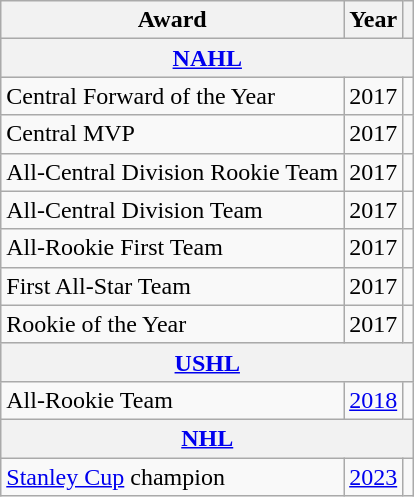<table class="wikitable">
<tr>
<th>Award</th>
<th>Year</th>
<th></th>
</tr>
<tr ALIGN="center" bgcolor="#e0e0e0">
<th colspan="3"><a href='#'>NAHL</a></th>
</tr>
<tr>
<td>Central Forward of the Year</td>
<td>2017</td>
<td></td>
</tr>
<tr>
<td>Central MVP</td>
<td>2017</td>
<td></td>
</tr>
<tr>
<td>All-Central Division Rookie Team</td>
<td>2017</td>
<td></td>
</tr>
<tr>
<td>All-Central Division Team</td>
<td>2017</td>
<td></td>
</tr>
<tr>
<td>All-Rookie First Team</td>
<td>2017</td>
<td></td>
</tr>
<tr>
<td>First All-Star Team</td>
<td>2017</td>
<td></td>
</tr>
<tr>
<td>Rookie of the Year</td>
<td>2017</td>
<td></td>
</tr>
<tr ALIGN="center" bgcolor="#e0e0e0">
<th colspan="3"><a href='#'>USHL</a></th>
</tr>
<tr>
<td>All-Rookie Team</td>
<td><a href='#'>2018</a></td>
<td></td>
</tr>
<tr>
<th colspan="3"><a href='#'>NHL</a></th>
</tr>
<tr>
<td><a href='#'>Stanley Cup</a> champion</td>
<td><a href='#'>2023</a></td>
<td></td>
</tr>
</table>
